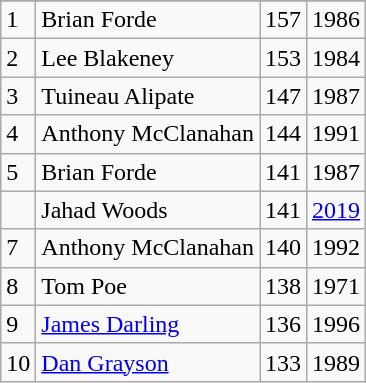<table class="wikitable">
<tr>
</tr>
<tr>
<td>1</td>
<td>Brian Forde</td>
<td>157</td>
<td>1986</td>
</tr>
<tr>
<td>2</td>
<td>Lee Blakeney</td>
<td>153</td>
<td>1984</td>
</tr>
<tr>
<td>3</td>
<td>Tuineau Alipate</td>
<td>147</td>
<td>1987</td>
</tr>
<tr>
<td>4</td>
<td>Anthony McClanahan</td>
<td>144</td>
<td>1991</td>
</tr>
<tr>
<td>5</td>
<td>Brian Forde</td>
<td>141</td>
<td>1987</td>
</tr>
<tr>
<td></td>
<td>Jahad Woods</td>
<td>141</td>
<td><a href='#'>2019</a></td>
</tr>
<tr>
<td>7</td>
<td>Anthony McClanahan</td>
<td>140</td>
<td>1992</td>
</tr>
<tr>
<td>8</td>
<td>Tom Poe</td>
<td>138</td>
<td>1971</td>
</tr>
<tr>
<td>9</td>
<td><a href='#'>James Darling</a></td>
<td>136</td>
<td>1996</td>
</tr>
<tr>
<td>10</td>
<td><a href='#'>Dan Grayson</a></td>
<td>133</td>
<td>1989</td>
</tr>
</table>
